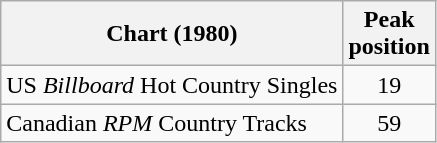<table class="wikitable sortable">
<tr>
<th>Chart (1980)</th>
<th>Peak<br>position</th>
</tr>
<tr>
<td>US <em>Billboard</em> Hot Country Singles</td>
<td align="center">19</td>
</tr>
<tr>
<td>Canadian <em>RPM</em> Country Tracks</td>
<td align="center">59</td>
</tr>
</table>
